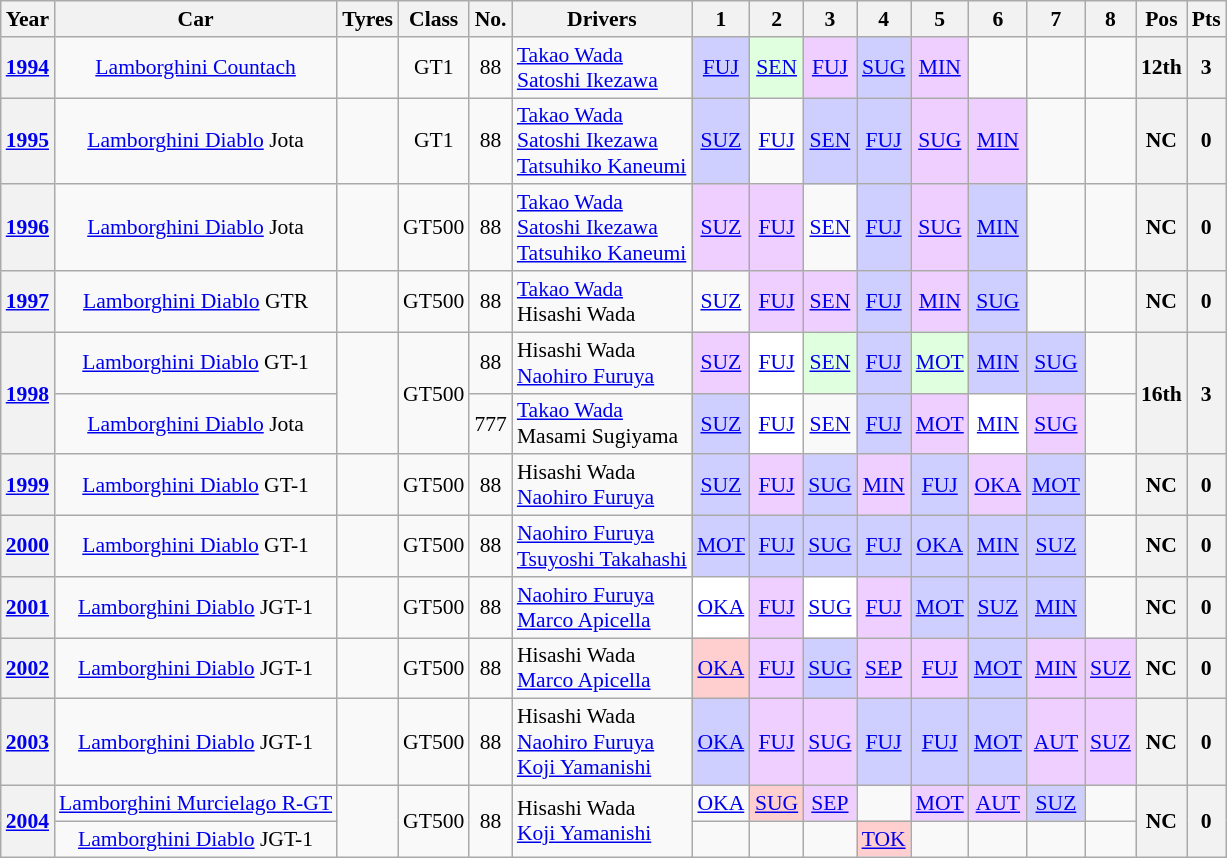<table class="wikitable" style="text-align:center; font-size:90%">
<tr>
<th>Year</th>
<th>Car</th>
<th>Tyres</th>
<th>Class</th>
<th>No.</th>
<th>Drivers</th>
<th>1</th>
<th>2</th>
<th>3</th>
<th>4</th>
<th>5</th>
<th>6</th>
<th>7</th>
<th>8</th>
<th>Pos</th>
<th>Pts</th>
</tr>
<tr>
<th><a href='#'>1994</a></th>
<td><a href='#'>Lamborghini Countach</a></td>
<td></td>
<td>GT1</td>
<td>88</td>
<td align="left"> <a href='#'>Takao Wada</a><br> <a href='#'>Satoshi Ikezawa</a></td>
<td style="background:#CFCFFF;"><a href='#'>FUJ</a><br></td>
<td style="background:#dfffdf;"><a href='#'>SEN</a><br></td>
<td style="background:#EFCFFF;"><a href='#'>FUJ</a><br></td>
<td style="background:#CFCFFF;"><a href='#'>SUG</a><br></td>
<td style="background:#EFCFFF;"><a href='#'>MIN</a><br></td>
<td></td>
<td></td>
<td></td>
<th>12th</th>
<th>3</th>
</tr>
<tr>
<th><a href='#'>1995</a></th>
<td><a href='#'>Lamborghini Diablo</a> Jota</td>
<td></td>
<td>GT1</td>
<td>88</td>
<td align="left"> <a href='#'>Takao Wada</a><br> <a href='#'>Satoshi Ikezawa</a><br> <a href='#'>Tatsuhiko Kaneumi</a></td>
<td style="background:#CFCFFF;"><a href='#'>SUZ</a><br></td>
<td><a href='#'>FUJ</a></td>
<td style="background:#CFCFFF;"><a href='#'>SEN</a><br></td>
<td style="background:#CFCFFF;"><a href='#'>FUJ</a><br></td>
<td style="background:#EFCFFF;"><a href='#'>SUG</a><br></td>
<td style="background:#EFCFFF;"><a href='#'>MIN</a><br></td>
<td></td>
<td></td>
<th>NC</th>
<th>0</th>
</tr>
<tr>
<th><a href='#'>1996</a></th>
<td><a href='#'>Lamborghini Diablo</a> Jota</td>
<td></td>
<td>GT500</td>
<td>88</td>
<td align="left"> <a href='#'>Takao Wada</a><br> <a href='#'>Satoshi Ikezawa</a><br> <a href='#'>Tatsuhiko Kaneumi</a></td>
<td style="background:#EFCFFF;"><a href='#'>SUZ</a><br></td>
<td style="background:#EFCFFF;"><a href='#'>FUJ</a><br></td>
<td><a href='#'>SEN</a></td>
<td style="background:#CFCFFF;"><a href='#'>FUJ</a><br></td>
<td style="background:#EFCFFF;"><a href='#'>SUG</a><br></td>
<td style="background:#CFCFFF;"><a href='#'>MIN</a><br></td>
<td></td>
<td></td>
<th>NC</th>
<th>0</th>
</tr>
<tr>
<th><a href='#'>1997</a></th>
<td><a href='#'>Lamborghini Diablo</a> GTR</td>
<td></td>
<td>GT500</td>
<td>88</td>
<td align="left"> <a href='#'>Takao Wada</a><br> Hisashi Wada</td>
<td><a href='#'>SUZ</a></td>
<td style="background:#EFCFFF;"><a href='#'>FUJ</a><br></td>
<td style="background:#EFCFFF;"><a href='#'>SEN</a><br></td>
<td style="background:#CFCFFF;"><a href='#'>FUJ</a><br></td>
<td style="background:#EFCFFF;"><a href='#'>MIN</a><br></td>
<td style="background:#CFCFFF;"><a href='#'>SUG</a><br></td>
<td></td>
<td></td>
<th>NC</th>
<th>0</th>
</tr>
<tr>
<th rowspan="2"><a href='#'>1998</a></th>
<td><a href='#'>Lamborghini Diablo</a> GT-1</td>
<td rowspan="2"></td>
<td rowspan="2">GT500</td>
<td>88</td>
<td align="left"> Hisashi Wada<br> <a href='#'>Naohiro Furuya</a></td>
<td style="background:#EFCFFF;"><a href='#'>SUZ</a><br></td>
<td style="background:#FFFFFF;"><a href='#'>FUJ</a><br></td>
<td style="background:#DFFFDF;"><a href='#'>SEN</a><br></td>
<td style="background:#CFCFFF;"><a href='#'>FUJ</a><br></td>
<td style="background:#DFFFDF;"><a href='#'>MOT</a><br></td>
<td style="background:#CFCFFF;"><a href='#'>MIN</a><br></td>
<td style="background:#CFCFFF;"><a href='#'>SUG</a><br></td>
<td></td>
<th rowspan="2">16th</th>
<th rowspan="2">3</th>
</tr>
<tr>
<td><a href='#'>Lamborghini Diablo</a> Jota</td>
<td>777</td>
<td align="left"> <a href='#'>Takao Wada</a><br> Masami Sugiyama</td>
<td style="background:#CFCFFF;"><a href='#'>SUZ</a><br></td>
<td style="background:#FFFFFF;"><a href='#'>FUJ</a><br></td>
<td><a href='#'>SEN</a></td>
<td style="background:#CFCFFF;"><a href='#'>FUJ</a><br></td>
<td style="background:#EFCFFF;"><a href='#'>MOT</a><br></td>
<td style="background:#FFFFFF;"><a href='#'>MIN</a><br></td>
<td style="background:#EFCFFF;"><a href='#'>SUG</a><br></td>
</tr>
<tr>
<th><a href='#'>1999</a></th>
<td><a href='#'>Lamborghini Diablo</a> GT-1</td>
<td></td>
<td>GT500</td>
<td>88</td>
<td align="left"> Hisashi Wada<br> <a href='#'>Naohiro Furuya</a></td>
<td style="background:#CFCFFF;"><a href='#'>SUZ</a><br></td>
<td style="background:#EFCFFF;"><a href='#'>FUJ</a><br></td>
<td style="background:#CFCFFF"><a href='#'>SUG</a><br></td>
<td style="background:#EFCFFF;"><a href='#'>MIN</a><br></td>
<td style="background:#CFCFFF;"><a href='#'>FUJ</a><br></td>
<td style="background:#EFCFFF;"><a href='#'>OKA</a><br></td>
<td style="background:#CFCFFF;"><a href='#'>MOT</a><br></td>
<td></td>
<th>NC</th>
<th>0</th>
</tr>
<tr>
<th><a href='#'>2000</a></th>
<td><a href='#'>Lamborghini Diablo</a> GT-1</td>
<td></td>
<td>GT500</td>
<td>88</td>
<td align="left"> <a href='#'>Naohiro Furuya</a><br> <a href='#'>Tsuyoshi Takahashi</a></td>
<td style="background:#CFCFFF;"><a href='#'>MOT</a><br></td>
<td style="background:#CFCFFF;"><a href='#'>FUJ</a><br></td>
<td style="background:#CFCFFF;"><a href='#'>SUG</a><br></td>
<td style="background:#CFCFFF;"><a href='#'>FUJ</a><br></td>
<td style="background:#CFCFFF;"><a href='#'>OKA</a><br></td>
<td style="background:#CFCFFF;"><a href='#'>MIN</a><br></td>
<td style="background:#CFCFFF;"><a href='#'>SUZ</a><br></td>
<td></td>
<th>NC</th>
<th>0</th>
</tr>
<tr>
<th><a href='#'>2001</a></th>
<td><a href='#'>Lamborghini Diablo</a> JGT-1</td>
<td></td>
<td>GT500</td>
<td>88</td>
<td align="left"> <a href='#'>Naohiro Furuya</a><br> <a href='#'>Marco Apicella</a></td>
<td style="background:#FFFFFF;"><a href='#'>OKA</a><br></td>
<td style="background:#EFCFFF;"><a href='#'>FUJ</a><br></td>
<td style="background:#FFFFFF;"><a href='#'>SUG</a><br></td>
<td style="background:#EFCFFF;"><a href='#'>FUJ</a><br></td>
<td style="background:#CFCFFF;"><a href='#'>MOT</a><br></td>
<td style="background:#CFCFFF;"><a href='#'>SUZ</a><br></td>
<td style="background:#CFCFFF;"><a href='#'>MIN</a><br></td>
<td></td>
<th>NC</th>
<th>0</th>
</tr>
<tr>
<th><a href='#'>2002</a></th>
<td><a href='#'>Lamborghini Diablo</a> JGT-1</td>
<td></td>
<td>GT500</td>
<td>88</td>
<td align="left"> Hisashi Wada<br> <a href='#'>Marco Apicella</a></td>
<td style="background:#FFCFCF;"><a href='#'>OKA</a><br></td>
<td style="background:#EFCFFF;"><a href='#'>FUJ</a><br></td>
<td style="background:#CFCFFF;"><a href='#'>SUG</a><br></td>
<td style="background:#EFCFFF;"><a href='#'>SEP</a><br></td>
<td style="background:#EFCFFF;"><a href='#'>FUJ</a><br></td>
<td style="background:#CFCFFF;"><a href='#'>MOT</a><br></td>
<td style="background:#EFCFFF;"><a href='#'>MIN</a><br></td>
<td style="background:#EFCFFF;"><a href='#'>SUZ</a><br></td>
<th>NC</th>
<th>0</th>
</tr>
<tr>
<th><a href='#'>2003</a></th>
<td><a href='#'>Lamborghini Diablo</a> JGT-1</td>
<td></td>
<td>GT500</td>
<td>88</td>
<td align="left"> Hisashi Wada<br> <a href='#'>Naohiro Furuya</a><br> <a href='#'>Koji Yamanishi</a></td>
<td style="background:#CFCFFF;"><a href='#'>OKA</a><br></td>
<td style="background:#EFCFFF;"><a href='#'>FUJ</a><br></td>
<td style="background:#EFCFFF;"><a href='#'>SUG</a><br></td>
<td style="background:#CFCFFF;"><a href='#'>FUJ</a><br></td>
<td style="background:#CFCFFF;"><a href='#'>FUJ</a><br></td>
<td style="background:#CFCFFF;"><a href='#'>MOT</a><br></td>
<td style="background:#EFCFFF;"><a href='#'>AUT</a><br></td>
<td style="background:#EFCFFF;"><a href='#'>SUZ</a><br></td>
<th>NC</th>
<th>0</th>
</tr>
<tr>
<th rowspan="2"><a href='#'>2004</a></th>
<td><a href='#'>Lamborghini Murcielago R-GT</a></td>
<td rowspan="2"></td>
<td rowspan="2">GT500</td>
<td rowspan="2">88</td>
<td rowspan="2" align="left"> Hisashi Wada<br> <a href='#'>Koji Yamanishi</a></td>
<td><a href='#'>OKA</a></td>
<td style="background:#FFCFCF;"><a href='#'>SUG</a><br></td>
<td style="background:#EFCFFF;"><a href='#'>SEP</a><br></td>
<td></td>
<td style="background:#EFCFFF;"><a href='#'>MOT</a><br></td>
<td style="background:#EFCFFF;"><a href='#'>AUT</a><br></td>
<td style="background:#CFCFFF;"><a href='#'>SUZ</a><br></td>
<td></td>
<th rowspan="2">NC</th>
<th rowspan="2">0</th>
</tr>
<tr>
<td><a href='#'>Lamborghini Diablo</a> JGT-1</td>
<td></td>
<td></td>
<td></td>
<td style="background:#FFCFCF;"><a href='#'>TOK</a><br></td>
<td></td>
<td></td>
<td></td>
<td></td>
</tr>
</table>
